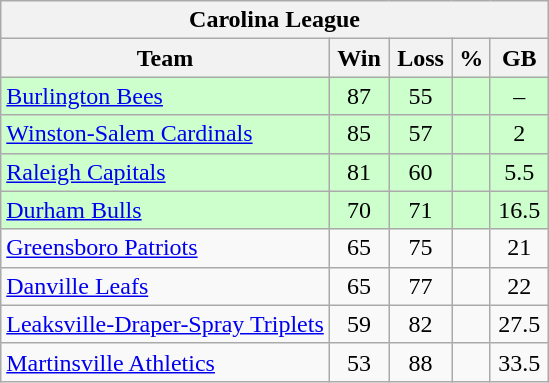<table class="wikitable">
<tr>
<th colspan="5">Carolina League</th>
</tr>
<tr>
<th width="60%">Team</th>
<th>Win</th>
<th>Loss</th>
<th>%</th>
<th>GB</th>
</tr>
<tr align=center bgcolor=ccffcc>
<td align=left><a href='#'>Burlington Bees</a></td>
<td>87</td>
<td>55</td>
<td></td>
<td>–</td>
</tr>
<tr align=center bgcolor=ccffcc>
<td align=left><a href='#'>Winston-Salem Cardinals</a></td>
<td>85</td>
<td>57</td>
<td></td>
<td>2</td>
</tr>
<tr align=center bgcolor=ccffcc>
<td align=left><a href='#'>Raleigh Capitals</a></td>
<td>81</td>
<td>60</td>
<td></td>
<td>5.5</td>
</tr>
<tr align=center bgcolor=ccffcc>
<td align=left><a href='#'>Durham Bulls</a></td>
<td>70</td>
<td>71</td>
<td></td>
<td>16.5</td>
</tr>
<tr align=center>
<td align=left><a href='#'>Greensboro Patriots</a></td>
<td>65</td>
<td>75</td>
<td></td>
<td>21</td>
</tr>
<tr align=center>
<td align=left><a href='#'>Danville Leafs</a></td>
<td>65</td>
<td>77</td>
<td></td>
<td>22</td>
</tr>
<tr align=center>
<td align=left><a href='#'>Leaksville-Draper-Spray Triplets</a></td>
<td>59</td>
<td>82</td>
<td></td>
<td>27.5</td>
</tr>
<tr align=center>
<td align=left><a href='#'>Martinsville Athletics</a></td>
<td>53</td>
<td>88</td>
<td></td>
<td>33.5</td>
</tr>
</table>
